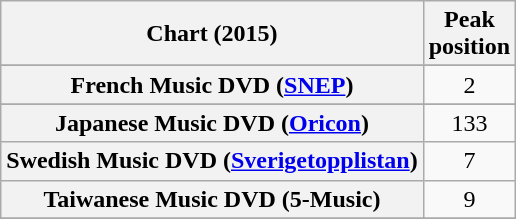<table class="wikitable sortable plainrowheaders">
<tr>
<th>Chart (2015)</th>
<th>Peak<br>position</th>
</tr>
<tr>
</tr>
<tr>
<th scope="row">French Music DVD (<a href='#'>SNEP</a>)</th>
<td style="text-align:center;">2</td>
</tr>
<tr>
</tr>
<tr>
<th scope="row">Japanese Music DVD (<a href='#'>Oricon</a>)</th>
<td style="text-align:center;">133</td>
</tr>
<tr>
<th scope="row">Swedish Music DVD (<a href='#'>Sverigetopplistan</a>)</th>
<td style="text-align:center;">7</td>
</tr>
<tr>
<th scope="row">Taiwanese Music DVD (5-Music)</th>
<td style="text-align:center;">9</td>
</tr>
<tr>
</tr>
<tr>
</tr>
</table>
